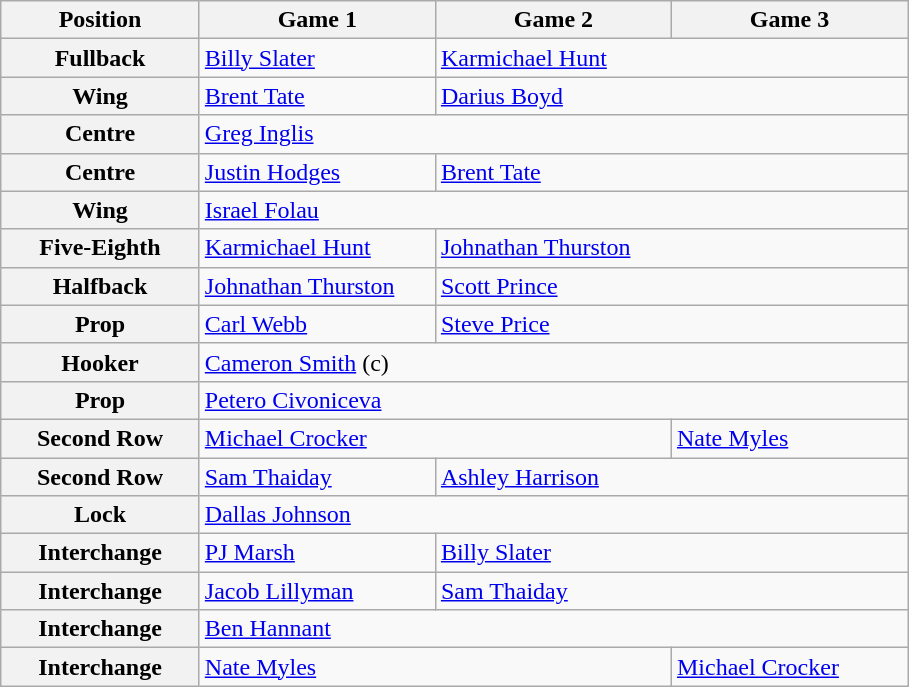<table class="wikitable">
<tr>
<th style="width:125px;">Position</th>
<th style="width:150px;">Game 1</th>
<th style="width:150px;">Game 2</th>
<th style="width:150px;">Game 3</th>
</tr>
<tr>
<th>Fullback</th>
<td> <a href='#'>Billy Slater</a></td>
<td colspan="2"> <a href='#'>Karmichael Hunt</a></td>
</tr>
<tr>
<th>Wing</th>
<td> <a href='#'>Brent Tate</a></td>
<td colspan="2"> <a href='#'>Darius Boyd</a></td>
</tr>
<tr>
<th>Centre</th>
<td colspan="3"> <a href='#'>Greg Inglis</a></td>
</tr>
<tr>
<th>Centre</th>
<td> <a href='#'>Justin Hodges</a></td>
<td colspan="2"> <a href='#'>Brent Tate</a></td>
</tr>
<tr>
<th>Wing</th>
<td colspan="3"> <a href='#'>Israel Folau</a></td>
</tr>
<tr>
<th>Five-Eighth</th>
<td> <a href='#'>Karmichael Hunt</a></td>
<td colspan="2"> <a href='#'>Johnathan Thurston</a></td>
</tr>
<tr>
<th>Halfback</th>
<td> <a href='#'>Johnathan Thurston</a></td>
<td colspan="2"> <a href='#'>Scott Prince</a></td>
</tr>
<tr>
<th>Prop</th>
<td> <a href='#'>Carl Webb</a></td>
<td colspan="2"> <a href='#'>Steve Price</a></td>
</tr>
<tr>
<th>Hooker</th>
<td colspan="3"> <a href='#'>Cameron Smith</a> (c)</td>
</tr>
<tr>
<th>Prop</th>
<td colspan="3"> <a href='#'>Petero Civoniceva</a></td>
</tr>
<tr>
<th>Second Row</th>
<td colspan="2"> <a href='#'>Michael Crocker</a></td>
<td> <a href='#'>Nate Myles</a></td>
</tr>
<tr>
<th>Second Row</th>
<td> <a href='#'>Sam Thaiday</a></td>
<td colspan="2"> <a href='#'>Ashley Harrison</a></td>
</tr>
<tr>
<th>Lock</th>
<td colspan="3"> <a href='#'>Dallas Johnson</a></td>
</tr>
<tr>
<th>Interchange</th>
<td> <a href='#'>PJ Marsh</a></td>
<td colspan="2"> <a href='#'>Billy Slater</a></td>
</tr>
<tr>
<th>Interchange</th>
<td> <a href='#'>Jacob Lillyman</a></td>
<td colspan="2"> <a href='#'>Sam Thaiday</a></td>
</tr>
<tr>
<th>Interchange</th>
<td colspan="3"> <a href='#'>Ben Hannant</a></td>
</tr>
<tr>
<th>Interchange</th>
<td colspan="2"> <a href='#'>Nate Myles</a></td>
<td> <a href='#'>Michael Crocker</a></td>
</tr>
</table>
